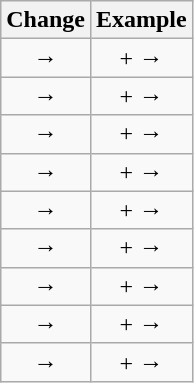<table class="wikitable" style="text-align: center">
<tr>
<th>Change</th>
<th>Example</th>
</tr>
<tr>
<td>  →  </td>
<td> +  → </td>
</tr>
<tr>
<td>  →  </td>
<td> +  → </td>
</tr>
<tr>
<td>  →  </td>
<td> +  → </td>
</tr>
<tr>
<td>  →  </td>
<td> +  → </td>
</tr>
<tr>
<td>  →  </td>
<td> +  → </td>
</tr>
<tr>
<td>  →  </td>
<td> +   → </td>
</tr>
<tr>
<td>  →  </td>
<td> +   → </td>
</tr>
<tr>
<td>  →   </td>
<td> +  → </td>
</tr>
<tr>
<td>  →  </td>
<td> +  → </td>
</tr>
</table>
